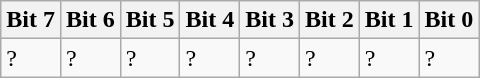<table class="wikitable">
<tr>
<th>Bit 7</th>
<th>Bit 6</th>
<th>Bit 5</th>
<th>Bit 4</th>
<th>Bit 3</th>
<th>Bit 2</th>
<th>Bit 1</th>
<th>Bit 0</th>
</tr>
<tr>
<td>?</td>
<td>?</td>
<td>?</td>
<td>?</td>
<td>?</td>
<td>?</td>
<td>?</td>
<td>?</td>
</tr>
</table>
